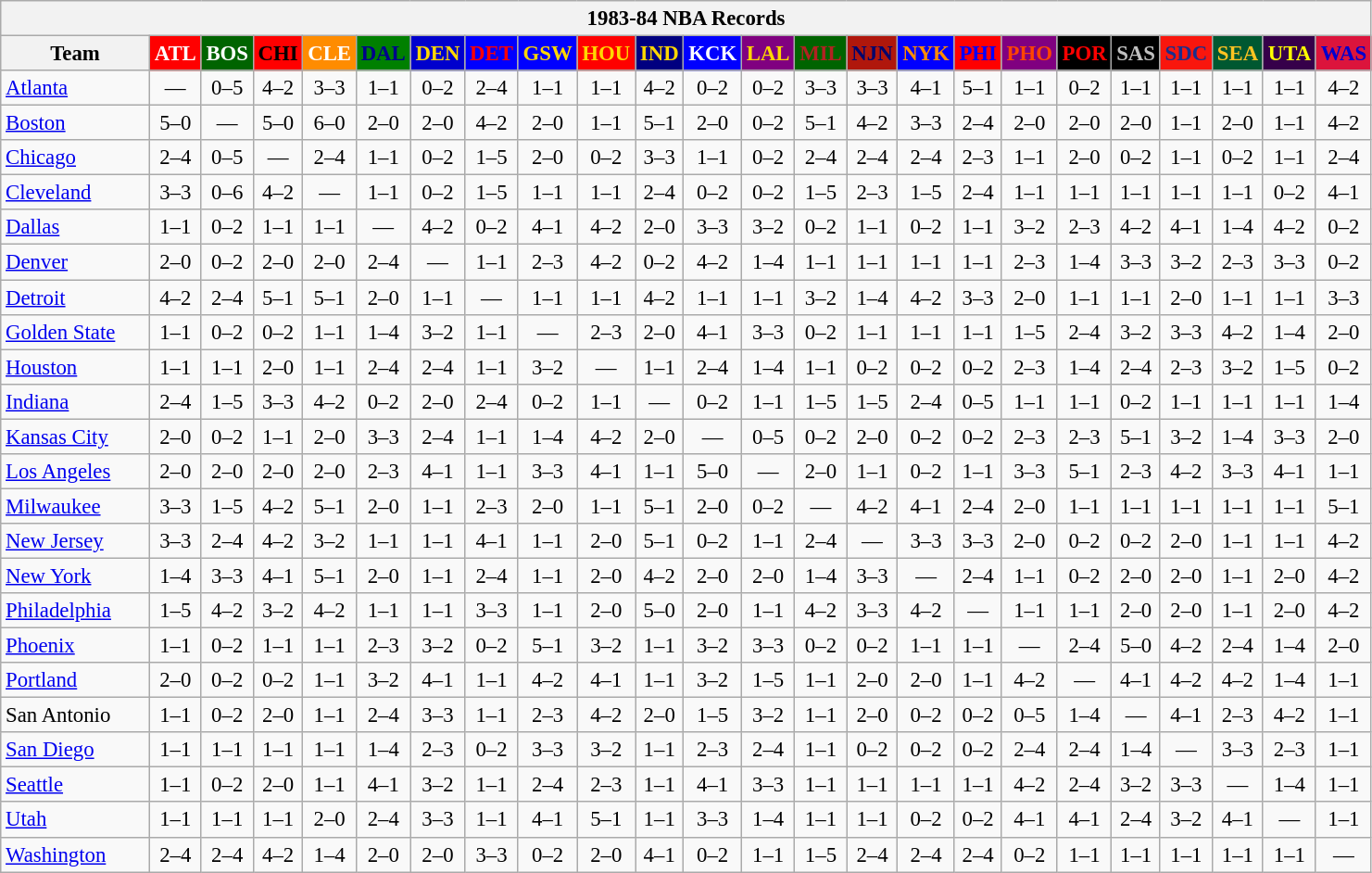<table class="wikitable" style="font-size:95%; text-align:center;">
<tr>
<th colspan=24>1983-84 NBA Records</th>
</tr>
<tr>
<th width=100>Team</th>
<th style="background:#FF0000;color:#FFFFFF;width=35">ATL</th>
<th style="background:#006400;color:#FFFFFF;width=35">BOS</th>
<th style="background:#FF0000;color:#000000;width=35">CHI</th>
<th style="background:#FF8C00;color:#FFFFFF;width=35">CLE</th>
<th style="background:#008000;color:#00008B;width=35">DAL</th>
<th style="background:#0000CD;color:#FFD700;width=35">DEN</th>
<th style="background:#0000FF;color:#FF0000;width=35">DET</th>
<th style="background:#0000FF;color:#FFD700;width=35">GSW</th>
<th style="background:#FF0000;color:#FFD700;width=35">HOU</th>
<th style="background:#000080;color:#FFD700;width=35">IND</th>
<th style="background:#0000FF;color:#FFFFFF;width=35">KCK</th>
<th style="background:#800080;color:#FFD700;width=35">LAL</th>
<th style="background:#006400;color:#B22222;width=35">MIL</th>
<th style="background:#B0170C;color:#00056D;width=35">NJN</th>
<th style="background:#0000FF;color:#FF8C00;width=35">NYK</th>
<th style="background:#FF0000;color:#0000FF;width=35">PHI</th>
<th style="background:#800080;color:#FF4500;width=35">PHO</th>
<th style="background:#000000;color:#FF0000;width=35">POR</th>
<th style="background:#000000;color:#C0C0C0;width=35">SAS</th>
<th style="background:#F9160D;color:#1A2E8B;width=35">SDC</th>
<th style="background:#005831;color:#FFC322;width=35">SEA</th>
<th style="background:#36004A;color:#FFFF00;width=35">UTA</th>
<th style="background:#DC143C;color:#0000CD;width=35">WAS</th>
</tr>
<tr>
<td style="text-align:left;"><a href='#'>Atlanta</a></td>
<td>—</td>
<td>0–5</td>
<td>4–2</td>
<td>3–3</td>
<td>1–1</td>
<td>0–2</td>
<td>2–4</td>
<td>1–1</td>
<td>1–1</td>
<td>4–2</td>
<td>0–2</td>
<td>0–2</td>
<td>3–3</td>
<td>3–3</td>
<td>4–1</td>
<td>5–1</td>
<td>1–1</td>
<td>0–2</td>
<td>1–1</td>
<td>1–1</td>
<td>1–1</td>
<td>1–1</td>
<td>4–2</td>
</tr>
<tr>
<td style="text-align:left;"><a href='#'>Boston</a></td>
<td>5–0</td>
<td>—</td>
<td>5–0</td>
<td>6–0</td>
<td>2–0</td>
<td>2–0</td>
<td>4–2</td>
<td>2–0</td>
<td>1–1</td>
<td>5–1</td>
<td>2–0</td>
<td>0–2</td>
<td>5–1</td>
<td>4–2</td>
<td>3–3</td>
<td>2–4</td>
<td>2–0</td>
<td>2–0</td>
<td>2–0</td>
<td>1–1</td>
<td>2–0</td>
<td>1–1</td>
<td>4–2</td>
</tr>
<tr>
<td style="text-align:left;"><a href='#'>Chicago</a></td>
<td>2–4</td>
<td>0–5</td>
<td>—</td>
<td>2–4</td>
<td>1–1</td>
<td>0–2</td>
<td>1–5</td>
<td>2–0</td>
<td>0–2</td>
<td>3–3</td>
<td>1–1</td>
<td>0–2</td>
<td>2–4</td>
<td>2–4</td>
<td>2–4</td>
<td>2–3</td>
<td>1–1</td>
<td>2–0</td>
<td>0–2</td>
<td>1–1</td>
<td>0–2</td>
<td>1–1</td>
<td>2–4</td>
</tr>
<tr>
<td style="text-align:left;"><a href='#'>Cleveland</a></td>
<td>3–3</td>
<td>0–6</td>
<td>4–2</td>
<td>—</td>
<td>1–1</td>
<td>0–2</td>
<td>1–5</td>
<td>1–1</td>
<td>1–1</td>
<td>2–4</td>
<td>0–2</td>
<td>0–2</td>
<td>1–5</td>
<td>2–3</td>
<td>1–5</td>
<td>2–4</td>
<td>1–1</td>
<td>1–1</td>
<td>1–1</td>
<td>1–1</td>
<td>1–1</td>
<td>0–2</td>
<td>4–1</td>
</tr>
<tr>
<td style="text-align:left;"><a href='#'>Dallas</a></td>
<td>1–1</td>
<td>0–2</td>
<td>1–1</td>
<td>1–1</td>
<td>—</td>
<td>4–2</td>
<td>0–2</td>
<td>4–1</td>
<td>4–2</td>
<td>2–0</td>
<td>3–3</td>
<td>3–2</td>
<td>0–2</td>
<td>1–1</td>
<td>0–2</td>
<td>1–1</td>
<td>3–2</td>
<td>2–3</td>
<td>4–2</td>
<td>4–1</td>
<td>1–4</td>
<td>4–2</td>
<td>0–2</td>
</tr>
<tr>
<td style="text-align:left;"><a href='#'>Denver</a></td>
<td>2–0</td>
<td>0–2</td>
<td>2–0</td>
<td>2–0</td>
<td>2–4</td>
<td>—</td>
<td>1–1</td>
<td>2–3</td>
<td>4–2</td>
<td>0–2</td>
<td>4–2</td>
<td>1–4</td>
<td>1–1</td>
<td>1–1</td>
<td>1–1</td>
<td>1–1</td>
<td>2–3</td>
<td>1–4</td>
<td>3–3</td>
<td>3–2</td>
<td>2–3</td>
<td>3–3</td>
<td>0–2</td>
</tr>
<tr>
<td style="text-align:left;"><a href='#'>Detroit</a></td>
<td>4–2</td>
<td>2–4</td>
<td>5–1</td>
<td>5–1</td>
<td>2–0</td>
<td>1–1</td>
<td>—</td>
<td>1–1</td>
<td>1–1</td>
<td>4–2</td>
<td>1–1</td>
<td>1–1</td>
<td>3–2</td>
<td>1–4</td>
<td>4–2</td>
<td>3–3</td>
<td>2–0</td>
<td>1–1</td>
<td>1–1</td>
<td>2–0</td>
<td>1–1</td>
<td>1–1</td>
<td>3–3</td>
</tr>
<tr>
<td style="text-align:left;"><a href='#'>Golden State</a></td>
<td>1–1</td>
<td>0–2</td>
<td>0–2</td>
<td>1–1</td>
<td>1–4</td>
<td>3–2</td>
<td>1–1</td>
<td>—</td>
<td>2–3</td>
<td>2–0</td>
<td>4–1</td>
<td>3–3</td>
<td>0–2</td>
<td>1–1</td>
<td>1–1</td>
<td>1–1</td>
<td>1–5</td>
<td>2–4</td>
<td>3–2</td>
<td>3–3</td>
<td>4–2</td>
<td>1–4</td>
<td>2–0</td>
</tr>
<tr>
<td style="text-align:left;"><a href='#'>Houston</a></td>
<td>1–1</td>
<td>1–1</td>
<td>2–0</td>
<td>1–1</td>
<td>2–4</td>
<td>2–4</td>
<td>1–1</td>
<td>3–2</td>
<td>—</td>
<td>1–1</td>
<td>2–4</td>
<td>1–4</td>
<td>1–1</td>
<td>0–2</td>
<td>0–2</td>
<td>0–2</td>
<td>2–3</td>
<td>1–4</td>
<td>2–4</td>
<td>2–3</td>
<td>3–2</td>
<td>1–5</td>
<td>0–2</td>
</tr>
<tr>
<td style="text-align:left;"><a href='#'>Indiana</a></td>
<td>2–4</td>
<td>1–5</td>
<td>3–3</td>
<td>4–2</td>
<td>0–2</td>
<td>2–0</td>
<td>2–4</td>
<td>0–2</td>
<td>1–1</td>
<td>—</td>
<td>0–2</td>
<td>1–1</td>
<td>1–5</td>
<td>1–5</td>
<td>2–4</td>
<td>0–5</td>
<td>1–1</td>
<td>1–1</td>
<td>0–2</td>
<td>1–1</td>
<td>1–1</td>
<td>1–1</td>
<td>1–4</td>
</tr>
<tr>
<td style="text-align:left;"><a href='#'>Kansas City</a></td>
<td>2–0</td>
<td>0–2</td>
<td>1–1</td>
<td>2–0</td>
<td>3–3</td>
<td>2–4</td>
<td>1–1</td>
<td>1–4</td>
<td>4–2</td>
<td>2–0</td>
<td>—</td>
<td>0–5</td>
<td>0–2</td>
<td>2–0</td>
<td>0–2</td>
<td>0–2</td>
<td>2–3</td>
<td>2–3</td>
<td>5–1</td>
<td>3–2</td>
<td>1–4</td>
<td>3–3</td>
<td>2–0</td>
</tr>
<tr>
<td style="text-align:left;"><a href='#'>Los Angeles</a></td>
<td>2–0</td>
<td>2–0</td>
<td>2–0</td>
<td>2–0</td>
<td>2–3</td>
<td>4–1</td>
<td>1–1</td>
<td>3–3</td>
<td>4–1</td>
<td>1–1</td>
<td>5–0</td>
<td>—</td>
<td>2–0</td>
<td>1–1</td>
<td>0–2</td>
<td>1–1</td>
<td>3–3</td>
<td>5–1</td>
<td>2–3</td>
<td>4–2</td>
<td>3–3</td>
<td>4–1</td>
<td>1–1</td>
</tr>
<tr>
<td style="text-align:left;"><a href='#'>Milwaukee</a></td>
<td>3–3</td>
<td>1–5</td>
<td>4–2</td>
<td>5–1</td>
<td>2–0</td>
<td>1–1</td>
<td>2–3</td>
<td>2–0</td>
<td>1–1</td>
<td>5–1</td>
<td>2–0</td>
<td>0–2</td>
<td>—</td>
<td>4–2</td>
<td>4–1</td>
<td>2–4</td>
<td>2–0</td>
<td>1–1</td>
<td>1–1</td>
<td>1–1</td>
<td>1–1</td>
<td>1–1</td>
<td>5–1</td>
</tr>
<tr>
<td style="text-align:left;"><a href='#'>New Jersey</a></td>
<td>3–3</td>
<td>2–4</td>
<td>4–2</td>
<td>3–2</td>
<td>1–1</td>
<td>1–1</td>
<td>4–1</td>
<td>1–1</td>
<td>2–0</td>
<td>5–1</td>
<td>0–2</td>
<td>1–1</td>
<td>2–4</td>
<td>—</td>
<td>3–3</td>
<td>3–3</td>
<td>2–0</td>
<td>0–2</td>
<td>0–2</td>
<td>2–0</td>
<td>1–1</td>
<td>1–1</td>
<td>4–2</td>
</tr>
<tr>
<td style="text-align:left;"><a href='#'>New York</a></td>
<td>1–4</td>
<td>3–3</td>
<td>4–1</td>
<td>5–1</td>
<td>2–0</td>
<td>1–1</td>
<td>2–4</td>
<td>1–1</td>
<td>2–0</td>
<td>4–2</td>
<td>2–0</td>
<td>2–0</td>
<td>1–4</td>
<td>3–3</td>
<td>—</td>
<td>2–4</td>
<td>1–1</td>
<td>0–2</td>
<td>2–0</td>
<td>2–0</td>
<td>1–1</td>
<td>2–0</td>
<td>4–2</td>
</tr>
<tr>
<td style="text-align:left;"><a href='#'>Philadelphia</a></td>
<td>1–5</td>
<td>4–2</td>
<td>3–2</td>
<td>4–2</td>
<td>1–1</td>
<td>1–1</td>
<td>3–3</td>
<td>1–1</td>
<td>2–0</td>
<td>5–0</td>
<td>2–0</td>
<td>1–1</td>
<td>4–2</td>
<td>3–3</td>
<td>4–2</td>
<td>—</td>
<td>1–1</td>
<td>1–1</td>
<td>2–0</td>
<td>2–0</td>
<td>1–1</td>
<td>2–0</td>
<td>4–2</td>
</tr>
<tr>
<td style="text-align:left;"><a href='#'>Phoenix</a></td>
<td>1–1</td>
<td>0–2</td>
<td>1–1</td>
<td>1–1</td>
<td>2–3</td>
<td>3–2</td>
<td>0–2</td>
<td>5–1</td>
<td>3–2</td>
<td>1–1</td>
<td>3–2</td>
<td>3–3</td>
<td>0–2</td>
<td>0–2</td>
<td>1–1</td>
<td>1–1</td>
<td>—</td>
<td>2–4</td>
<td>5–0</td>
<td>4–2</td>
<td>2–4</td>
<td>1–4</td>
<td>2–0</td>
</tr>
<tr>
<td style="text-align:left;"><a href='#'>Portland</a></td>
<td>2–0</td>
<td>0–2</td>
<td>0–2</td>
<td>1–1</td>
<td>3–2</td>
<td>4–1</td>
<td>1–1</td>
<td>4–2</td>
<td>4–1</td>
<td>1–1</td>
<td>3–2</td>
<td>1–5</td>
<td>1–1</td>
<td>2–0</td>
<td>2–0</td>
<td>1–1</td>
<td>4–2</td>
<td>—</td>
<td>4–1</td>
<td>4–2</td>
<td>4–2</td>
<td>1–4</td>
<td>1–1</td>
</tr>
<tr>
<td style="text-align:left;">San Antonio</td>
<td>1–1</td>
<td>0–2</td>
<td>2–0</td>
<td>1–1</td>
<td>2–4</td>
<td>3–3</td>
<td>1–1</td>
<td>2–3</td>
<td>4–2</td>
<td>2–0</td>
<td>1–5</td>
<td>3–2</td>
<td>1–1</td>
<td>2–0</td>
<td>0–2</td>
<td>0–2</td>
<td>0–5</td>
<td>1–4</td>
<td>—</td>
<td>4–1</td>
<td>2–3</td>
<td>4–2</td>
<td>1–1</td>
</tr>
<tr>
<td style="text-align:left;"><a href='#'>San Diego</a></td>
<td>1–1</td>
<td>1–1</td>
<td>1–1</td>
<td>1–1</td>
<td>1–4</td>
<td>2–3</td>
<td>0–2</td>
<td>3–3</td>
<td>3–2</td>
<td>1–1</td>
<td>2–3</td>
<td>2–4</td>
<td>1–1</td>
<td>0–2</td>
<td>0–2</td>
<td>0–2</td>
<td>2–4</td>
<td>2–4</td>
<td>1–4</td>
<td>—</td>
<td>3–3</td>
<td>2–3</td>
<td>1–1</td>
</tr>
<tr>
<td style="text-align:left;"><a href='#'>Seattle</a></td>
<td>1–1</td>
<td>0–2</td>
<td>2–0</td>
<td>1–1</td>
<td>4–1</td>
<td>3–2</td>
<td>1–1</td>
<td>2–4</td>
<td>2–3</td>
<td>1–1</td>
<td>4–1</td>
<td>3–3</td>
<td>1–1</td>
<td>1–1</td>
<td>1–1</td>
<td>1–1</td>
<td>4–2</td>
<td>2–4</td>
<td>3–2</td>
<td>3–3</td>
<td>—</td>
<td>1–4</td>
<td>1–1</td>
</tr>
<tr>
<td style="text-align:left;"><a href='#'>Utah</a></td>
<td>1–1</td>
<td>1–1</td>
<td>1–1</td>
<td>2–0</td>
<td>2–4</td>
<td>3–3</td>
<td>1–1</td>
<td>4–1</td>
<td>5–1</td>
<td>1–1</td>
<td>3–3</td>
<td>1–4</td>
<td>1–1</td>
<td>1–1</td>
<td>0–2</td>
<td>0–2</td>
<td>4–1</td>
<td>4–1</td>
<td>2–4</td>
<td>3–2</td>
<td>4–1</td>
<td>—</td>
<td>1–1</td>
</tr>
<tr>
<td style="text-align:left;"><a href='#'>Washington</a></td>
<td>2–4</td>
<td>2–4</td>
<td>4–2</td>
<td>1–4</td>
<td>2–0</td>
<td>2–0</td>
<td>3–3</td>
<td>0–2</td>
<td>2–0</td>
<td>4–1</td>
<td>0–2</td>
<td>1–1</td>
<td>1–5</td>
<td>2–4</td>
<td>2–4</td>
<td>2–4</td>
<td>0–2</td>
<td>1–1</td>
<td>1–1</td>
<td>1–1</td>
<td>1–1</td>
<td>1–1</td>
<td>—</td>
</tr>
</table>
